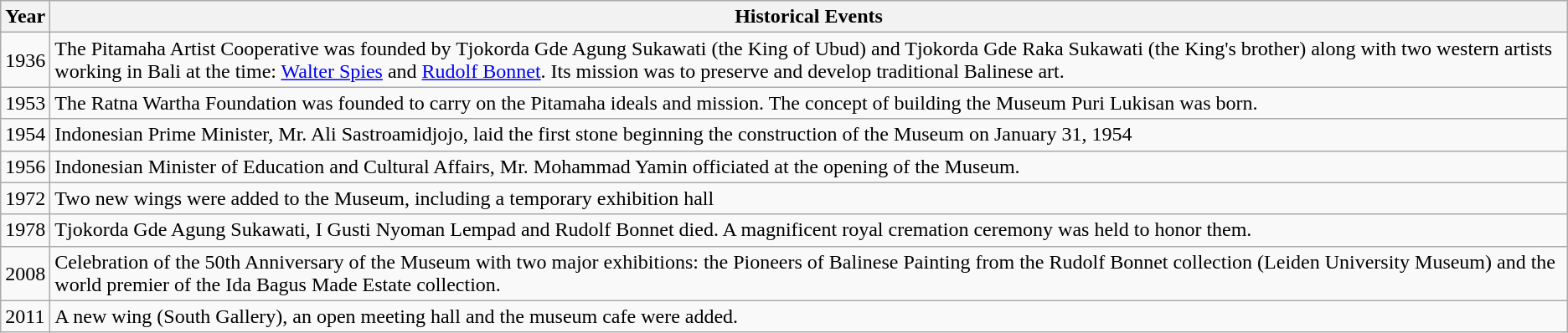<table class="wikitable">
<tr>
<th>Year</th>
<th>Historical Events</th>
</tr>
<tr>
<td>1936</td>
<td>The Pitamaha Artist Cooperative was founded by Tjokorda Gde Agung Sukawati (the King of Ubud) and Tjokorda Gde Raka Sukawati (the King's brother) along with two  western artists working in Bali at the time: <a href='#'>Walter Spies</a> and <a href='#'>Rudolf Bonnet</a>. Its mission was to preserve and develop traditional Balinese art.</td>
</tr>
<tr>
<td>1953</td>
<td>The Ratna Wartha Foundation was founded to carry on the Pitamaha ideals and mission. The concept of building the Museum Puri Lukisan was born.</td>
</tr>
<tr>
<td>1954</td>
<td>Indonesian Prime Minister, Mr. Ali Sastroamidjojo, laid the first stone beginning the construction of the Museum on January 31, 1954</td>
</tr>
<tr>
<td>1956</td>
<td>Indonesian Minister of Education and Cultural Affairs, Mr. Mohammad Yamin officiated at the opening of the Museum.</td>
</tr>
<tr>
<td>1972</td>
<td>Two new wings were added to the Museum, including a temporary exhibition hall</td>
</tr>
<tr>
<td>1978</td>
<td>Tjokorda Gde Agung Sukawati, I Gusti Nyoman Lempad and Rudolf Bonnet died. A magnificent royal cremation ceremony was held to honor them.</td>
</tr>
<tr>
<td>2008</td>
<td>Celebration of the 50th Anniversary of the Museum with two major exhibitions: the Pioneers of Balinese Painting from the Rudolf Bonnet collection (Leiden University Museum) and the world premier of the Ida Bagus Made Estate collection.</td>
</tr>
<tr>
<td>2011</td>
<td>A new wing (South Gallery), an open meeting hall and the museum cafe were added.</td>
</tr>
</table>
